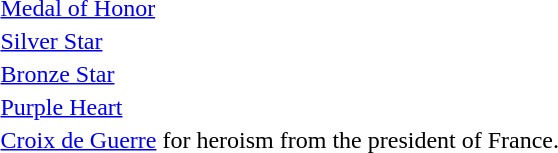<table>
<tr>
<td></td>
<td><a href='#'>Medal of Honor</a></td>
</tr>
<tr>
<td></td>
<td><a href='#'>Silver Star</a></td>
</tr>
<tr>
<td></td>
<td><a href='#'>Bronze Star</a></td>
</tr>
<tr>
<td></td>
<td><a href='#'>Purple Heart</a></td>
</tr>
<tr>
<td></td>
<td><a href='#'>Croix de Guerre</a> for heroism from the president of France.</td>
</tr>
</table>
